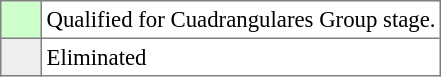<table bgcolor="#f7f8ff" cellpadding="3" cellspacing="0" border="1" style="font-size: 95%; border: gray solid 1px; border-collapse: collapse;text-align:center;">
<tr>
<td style="background:#CCFFCC;" width="20"></td>
<td bgcolor="#ffffff" align="left">Qualified for Cuadrangulares Group stage.</td>
</tr>
<tr>
<td style="background: #EEEEEE;" width="20"></td>
<td bgcolor="#ffffff" align="left">Eliminated</td>
</tr>
</table>
